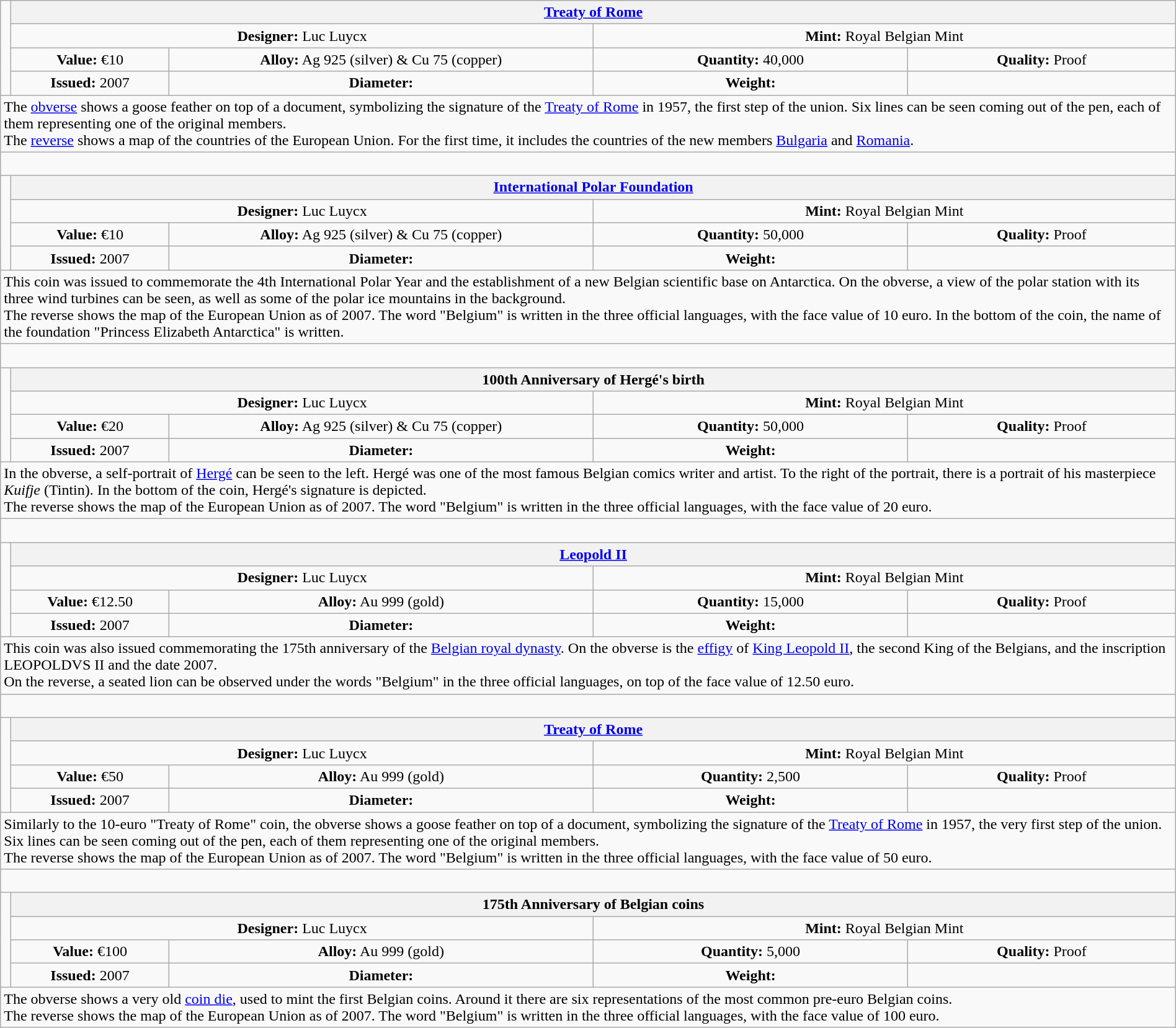<table class="wikitable" style="width:100%;">
<tr>
<td rowspan="4"  style="width:330px; white-space:nowrap;"> </td>
<th scope=col colspan="4"  style="text-align:center"><a href='#'>Treaty of Rome</a></th>
</tr>
<tr style="text-align:center;">
<td colspan="2"  style="width:50%; "><strong>Designer:</strong> Luc Luycx</td>
<td colspan="2"  style="width:50%; "><strong>Mint:</strong> Royal Belgian Mint</td>
</tr>
<tr>
<td align=center><strong>Value:</strong> €10</td>
<td align=center><strong>Alloy:</strong> Ag 925 (silver) & Cu 75 (copper)</td>
<td align=center><strong>Quantity:</strong> 40,000</td>
<td align=center><strong>Quality:</strong> Proof</td>
</tr>
<tr>
<td align=center><strong>Issued:</strong> 2007</td>
<td align=center><strong>Diameter:</strong> </td>
<td align=center><strong>Weight:</strong> </td>
<td align=center></td>
</tr>
<tr>
<td colspan="5" style="text-align:left;">The <a href='#'>obverse</a> shows a goose feather on top of a document, symbolizing the signature of the <a href='#'>Treaty of Rome</a> in 1957, the first step of the union. Six lines can be seen coming out of the pen, each of them representing one of the original members.<br>The <a href='#'>reverse</a> shows a map of the countries of the European Union. For the first time, it includes the countries of the new members <a href='#'>Bulgaria</a> and <a href='#'>Romania</a>.</td>
</tr>
<tr>
<td colspan="5" style="text-align:left;"> </td>
</tr>
<tr>
<td rowspan="4"> </td>
<th scope=col colspan="4"  style="text-align:center"><a href='#'>International Polar Foundation</a></th>
</tr>
<tr style="text-align:center;">
<td colspan="2"  style="width:50%; "><strong>Designer:</strong> Luc Luycx</td>
<td colspan="2"  style="width:50%; "><strong>Mint:</strong> Royal Belgian Mint</td>
</tr>
<tr>
<td align=center><strong>Value:</strong> €10</td>
<td align=center><strong>Alloy:</strong> Ag 925 (silver) & Cu 75 (copper)</td>
<td align=center><strong>Quantity:</strong> 50,000</td>
<td align=center><strong>Quality:</strong> Proof</td>
</tr>
<tr>
<td align=center><strong>Issued:</strong> 2007</td>
<td align=center><strong>Diameter:</strong> </td>
<td align=center><strong>Weight:</strong> </td>
<td align=center></td>
</tr>
<tr>
<td colspan="5" style="text-align:left;">This coin was issued to commemorate the 4th International Polar Year and the establishment of a new Belgian scientific base on Antarctica. On the obverse, a view of the polar station with its three wind turbines can be seen, as well as some of the polar ice mountains in the background.<br>The reverse shows the map of the European Union as of 2007. The word "Belgium" is written in the three official languages, with the face value of 10 euro. In the bottom of the coin, the name of the foundation "Princess Elizabeth Antarctica" is written.</td>
</tr>
<tr>
<td colspan="5" style="text-align:left;"> </td>
</tr>
<tr>
<td rowspan="4"> </td>
<th scope=col colspan="4"  style="text-align:center">100th Anniversary of Hergé's birth</th>
</tr>
<tr style="text-align:center;">
<td colspan="2"  style="width:50%; "><strong>Designer:</strong> Luc Luycx</td>
<td colspan="2"  style="width:50%; "><strong>Mint:</strong> Royal Belgian Mint</td>
</tr>
<tr>
<td align=center><strong>Value:</strong> €20</td>
<td align=center><strong>Alloy:</strong> Ag 925 (silver) & Cu 75 (copper)</td>
<td align=center><strong>Quantity:</strong> 50,000</td>
<td align=center><strong>Quality:</strong> Proof</td>
</tr>
<tr>
<td align=center><strong>Issued:</strong> 2007</td>
<td align=center><strong>Diameter:</strong> </td>
<td align=center><strong>Weight:</strong> </td>
<td align=center></td>
</tr>
<tr>
<td colspan="5" style="text-align:left;">In the obverse, a self-portrait of <a href='#'>Hergé</a> can be seen to the left. Hergé was one of the most famous Belgian comics writer and artist. To the right of the portrait, there is a portrait of his masterpiece <em>Kuifje</em> (Tintin). In the bottom of the coin, Hergé's signature is depicted.<br>The reverse shows the map of the European Union as of 2007. The word "Belgium" is written in the three official languages, with the face value of 20 euro.</td>
</tr>
<tr>
<td colspan="5" style="text-align:left;"> </td>
</tr>
<tr>
<td rowspan="4"> </td>
<th scope=col colspan="4"  style="text-align:center"><a href='#'>Leopold II</a></th>
</tr>
<tr style="text-align:center;">
<td colspan="2"  style="width:50%; "><strong>Designer:</strong> Luc Luycx</td>
<td colspan="2"  style="width:50%; "><strong>Mint:</strong> Royal Belgian Mint</td>
</tr>
<tr>
<td align=center><strong>Value:</strong> €12.50</td>
<td align=center><strong>Alloy:</strong> Au 999 (gold)</td>
<td align=center><strong>Quantity:</strong> 15,000</td>
<td align=center><strong>Quality:</strong> Proof</td>
</tr>
<tr>
<td align=center><strong>Issued:</strong> 2007</td>
<td align=center><strong>Diameter:</strong> </td>
<td align=center><strong>Weight:</strong> </td>
<td align=center></td>
</tr>
<tr>
<td colspan="5" style="text-align:left;">This coin was also issued commemorating the 175th anniversary of the <a href='#'>Belgian royal dynasty</a>. On the obverse is the <a href='#'>effigy</a> of <a href='#'>King Leopold II</a>, the second King of the Belgians, and the inscription LEOPOLDVS II and the date 2007.<br>On the reverse, a seated lion can be observed under the words "Belgium" in the three official languages, on top of the face value of 12.50 euro.</td>
</tr>
<tr>
<td colspan="5" style="text-align:left;"> </td>
</tr>
<tr>
<td rowspan="4"> </td>
<th scope=col colspan="4"  style="text-align:center"><a href='#'>Treaty of Rome</a></th>
</tr>
<tr style="text-align:center;">
<td colspan="2"  style="width:50%; "><strong>Designer:</strong> Luc Luycx</td>
<td colspan="2"  style="width:50%; "><strong>Mint:</strong> Royal Belgian Mint</td>
</tr>
<tr>
<td align=center><strong>Value:</strong> €50</td>
<td align=center><strong>Alloy:</strong> Au 999 (gold)</td>
<td align=center><strong>Quantity:</strong> 2,500</td>
<td align=center><strong>Quality:</strong> Proof</td>
</tr>
<tr>
<td align=center><strong>Issued:</strong> 2007</td>
<td align=center><strong>Diameter:</strong> </td>
<td align=center><strong>Weight:</strong> </td>
<td align=center></td>
</tr>
<tr>
<td colspan="5" style="text-align:left;">Similarly to the 10-euro "Treaty of Rome" coin, the obverse shows a goose feather on top of a document, symbolizing the signature of the <a href='#'>Treaty of Rome</a> in 1957, the very first step of the union. Six lines can be seen coming out of the pen, each of them representing one of the original members.<br>The reverse shows the map of the European Union as of 2007. The word "Belgium" is written in the three official languages, with the face value of 50 euro.</td>
</tr>
<tr>
<td colspan="5" style="text-align:left;"> </td>
</tr>
<tr>
<td rowspan="4"> </td>
<th scope=col colspan="4"  style="text-align:center">175th Anniversary of Belgian coins</th>
</tr>
<tr style="text-align:center;">
<td colspan="2"  style="width:50%; "><strong>Designer:</strong> Luc Luycx</td>
<td colspan="2"  style="width:50%; "><strong>Mint:</strong> Royal Belgian Mint</td>
</tr>
<tr>
<td align=center><strong>Value:</strong> €100</td>
<td align=center><strong>Alloy:</strong> Au 999 (gold)</td>
<td align=center><strong>Quantity:</strong> 5,000</td>
<td align=center><strong>Quality:</strong> Proof</td>
</tr>
<tr>
<td align=center><strong>Issued:</strong> 2007</td>
<td align=center><strong>Diameter:</strong> </td>
<td align=center><strong>Weight:</strong> </td>
<td align=center></td>
</tr>
<tr>
<td colspan="5" style="text-align:left;">The obverse shows a very old <a href='#'>coin die</a>, used to mint the first Belgian coins. Around it there are six representations of the most common pre-euro Belgian coins.<br>The reverse shows the map of the European Union as of 2007. The word "Belgium" is written in the three official languages, with the face value of 100 euro.</td>
</tr>
</table>
